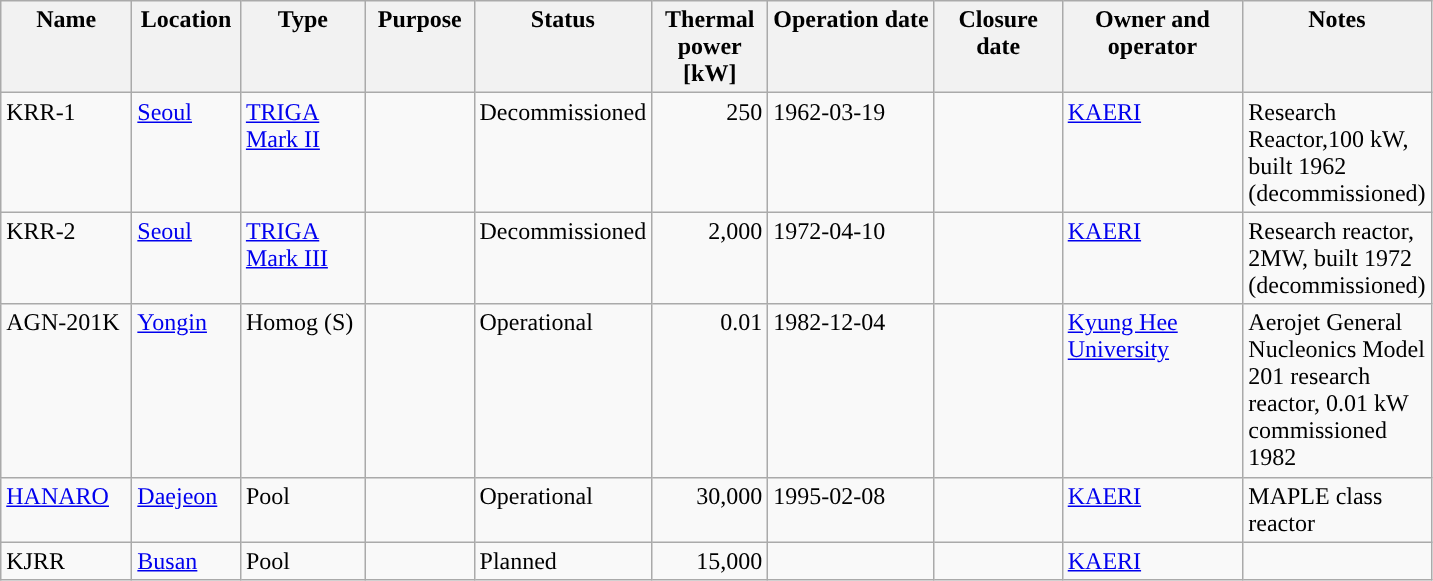<table class="wikitable" >
<tr valign="top">
<th width="80">Name</th>
<th width="65">Location</th>
<th width="76">Type</th>
<th width="65">Purpose</th>
<th width="91">Status</th>
<th width="70“">Thermal power [kW]</th>
<th width=„67“>Operation date</th>
<th width="78“">Closure date</th>
<th width="113“">Owner and operator</th>
<th width="65">Notes</th>
</tr>
<tr valign="top">
<td>KRR-1</td>
<td><a href='#'>Seoul</a></td>
<td><a href='#'>TRIGA Mark II</a></td>
<td></td>
<td>Decommissioned</td>
<td align="right">250</td>
<td>1962-03-19</td>
<td> </td>
<td><a href='#'>KAERI</a></td>
<td>Research Reactor,100 kW, built 1962 (decommissioned)</td>
</tr>
<tr valign="top">
<td>KRR-2</td>
<td><a href='#'>Seoul</a></td>
<td><a href='#'>TRIGA Mark III</a></td>
<td></td>
<td>Decommissioned</td>
<td align="right">2,000</td>
<td>1972-04-10</td>
<td></td>
<td><a href='#'>KAERI</a></td>
<td>Research reactor, 2MW, built 1972 (decommissioned)</td>
</tr>
<tr valign="top">
<td>AGN-201K</td>
<td><a href='#'>Yongin</a></td>
<td>Homog (S)</td>
<td></td>
<td>Operational</td>
<td align="right">0.01</td>
<td>1982-12-04</td>
<td> </td>
<td><a href='#'>Kyung Hee University</a></td>
<td>Aerojet General Nucleonics Model 201 research reactor, 0.01 kW commissioned 1982</td>
</tr>
<tr valign="top">
<td><a href='#'>HANARO</a></td>
<td><a href='#'>Daejeon</a></td>
<td>Pool</td>
<td></td>
<td>Operational</td>
<td align="right">30,000</td>
<td>1995-02-08</td>
<td> </td>
<td><a href='#'>KAERI</a></td>
<td>MAPLE class reactor</td>
</tr>
<tr valign="top">
<td>KJRR</td>
<td><a href='#'>Busan</a></td>
<td>Pool</td>
<td></td>
<td>Planned</td>
<td align="right">15,000</td>
<td> </td>
<td></td>
<td><a href='#'>KAERI</a></td>
<td></td>
</tr>
</table>
